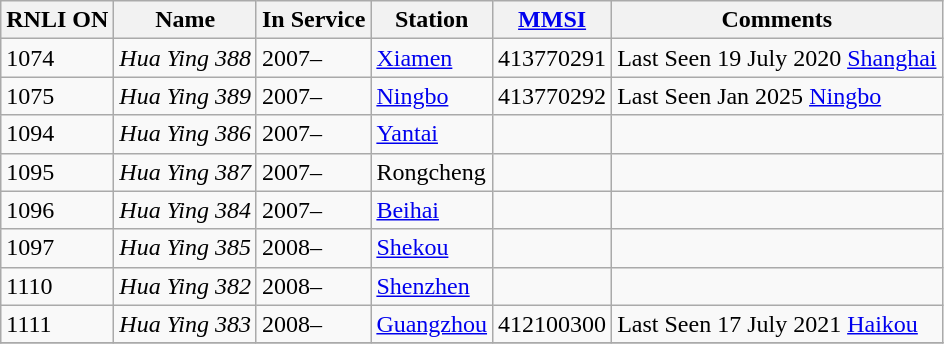<table class="wikitable">
<tr>
<th>RNLI ON</th>
<th>Name</th>
<th>In Service </th>
<th>Station</th>
<th><a href='#'>MMSI</a></th>
<th>Comments</th>
</tr>
<tr>
<td>1074</td>
<td><em>Hua Ying 388</em></td>
<td>2007–</td>
<td><a href='#'>Xiamen</a></td>
<td>413770291</td>
<td>Last Seen 19 July 2020 <a href='#'>Shanghai</a></td>
</tr>
<tr>
<td>1075</td>
<td><em>Hua Ying 389</em></td>
<td>2007–</td>
<td><a href='#'>Ningbo</a></td>
<td>413770292</td>
<td>Last Seen Jan 2025 <a href='#'>Ningbo</a></td>
</tr>
<tr>
<td>1094</td>
<td><em>Hua Ying 386</em></td>
<td>2007–</td>
<td><a href='#'>Yantai</a></td>
<td></td>
<td></td>
</tr>
<tr>
<td>1095</td>
<td><em>Hua Ying 387</em></td>
<td>2007–</td>
<td>Rongcheng</td>
<td></td>
<td></td>
</tr>
<tr>
<td>1096</td>
<td><em>Hua Ying 384</em></td>
<td>2007–</td>
<td><a href='#'>Beihai</a></td>
<td></td>
<td></td>
</tr>
<tr>
<td>1097</td>
<td><em>Hua Ying 385</em></td>
<td>2008–</td>
<td><a href='#'>Shekou</a></td>
<td></td>
<td></td>
</tr>
<tr>
<td>1110</td>
<td><em>Hua Ying 382</em></td>
<td>2008–</td>
<td><a href='#'>Shenzhen</a></td>
<td></td>
<td></td>
</tr>
<tr>
<td>1111</td>
<td><em>Hua Ying 383</em></td>
<td>2008–</td>
<td><a href='#'>Guangzhou</a></td>
<td>412100300</td>
<td>Last Seen 17 July 2021 <a href='#'>Haikou</a></td>
</tr>
<tr>
</tr>
</table>
